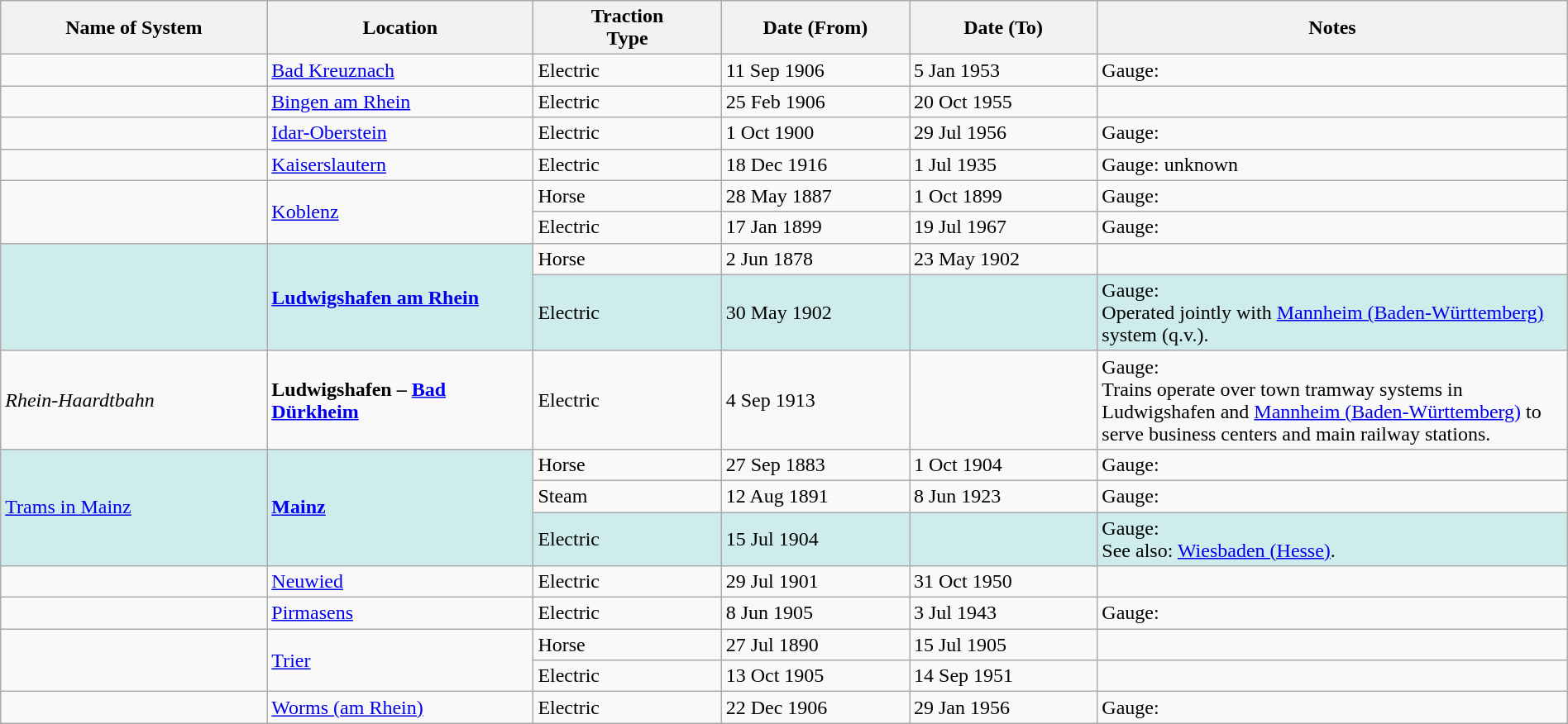<table class="wikitable" width=100%>
<tr>
<th width=17%>Name of System</th>
<th width=17%>Location</th>
<th width=12%>Traction<br>Type</th>
<th width=12%>Date (From)</th>
<th width=12%>Date (To)</th>
<th width=30%>Notes</th>
</tr>
<tr>
<td> </td>
<td><a href='#'>Bad Kreuznach</a></td>
<td>Electric</td>
<td>11 Sep 1906</td>
<td>5 Jan 1953</td>
<td>Gauge: </td>
</tr>
<tr>
<td> </td>
<td><a href='#'>Bingen am Rhein</a></td>
<td>Electric</td>
<td>25 Feb 1906</td>
<td>20 Oct 1955</td>
<td> </td>
</tr>
<tr>
<td> </td>
<td><a href='#'>Idar-Oberstein</a></td>
<td>Electric</td>
<td>1 Oct 1900</td>
<td>29 Jul 1956</td>
<td>Gauge: </td>
</tr>
<tr>
<td> </td>
<td><a href='#'>Kaiserslautern</a></td>
<td>Electric</td>
<td>18 Dec 1916</td>
<td>1 Jul 1935</td>
<td>Gauge: unknown</td>
</tr>
<tr>
<td rowspan="2"> </td>
<td rowspan="2"><a href='#'>Koblenz</a></td>
<td>Horse</td>
<td>28 May 1887</td>
<td>1 Oct 1899</td>
<td>Gauge: </td>
</tr>
<tr>
<td>Electric</td>
<td>17 Jan 1899</td>
<td>19 Jul 1967</td>
<td>Gauge: </td>
</tr>
<tr>
<td style="background:#CFECEC" rowspan="2"> </td>
<td style="background:#CFECEC" rowspan="2"><strong><a href='#'>Ludwigshafen am Rhein</a></strong></td>
<td>Horse</td>
<td>2 Jun 1878</td>
<td>23 May 1902</td>
<td> </td>
</tr>
<tr style="background:#CFECEC">
<td>Electric</td>
<td>30 May 1902</td>
<td> </td>
<td>Gauge: <br>Operated jointly with <a href='#'>Mannheim (Baden-Württemberg)</a> system (q.v.).</td>
</tr>
<tr>
<td><em>Rhein-Haardtbahn</em></td>
<td><strong>Ludwigshafen – <a href='#'>Bad Dürkheim</a></strong></td>
<td>Electric</td>
<td>4 Sep 1913</td>
<td> </td>
<td>Gauge: <br>Trains operate over town tramway systems in Ludwigshafen and <a href='#'>Mannheim (Baden-Württemberg)</a> to serve business centers and main railway stations.</td>
</tr>
<tr>
<td style="background:#CFECEC" rowspan="3"><a href='#'>Trams in Mainz</a></td>
<td style="background:#CFECEC" rowspan="3"><strong><a href='#'>Mainz</a></strong></td>
<td>Horse</td>
<td>27 Sep 1883</td>
<td>1 Oct 1904</td>
<td>Gauge: </td>
</tr>
<tr>
<td>Steam</td>
<td>12 Aug 1891</td>
<td>8 Jun 1923</td>
<td>Gauge: </td>
</tr>
<tr style="background:#CFECEC">
<td>Electric</td>
<td>15 Jul 1904</td>
<td> </td>
<td>Gauge: <br>See also: <a href='#'>Wiesbaden (Hesse)</a>.</td>
</tr>
<tr>
<td> </td>
<td><a href='#'>Neuwied</a></td>
<td>Electric</td>
<td>29 Jul 1901</td>
<td>31 Oct 1950</td>
<td> </td>
</tr>
<tr>
<td> </td>
<td><a href='#'>Pirmasens</a></td>
<td>Electric</td>
<td>8 Jun 1905</td>
<td>3 Jul 1943</td>
<td>Gauge: </td>
</tr>
<tr>
<td rowspan="2"> </td>
<td rowspan="2"><a href='#'>Trier</a></td>
<td>Horse</td>
<td>27 Jul 1890</td>
<td>15 Jul 1905</td>
<td> </td>
</tr>
<tr>
<td>Electric</td>
<td>13 Oct 1905</td>
<td>14 Sep 1951</td>
<td> </td>
</tr>
<tr>
<td> </td>
<td><a href='#'>Worms (am Rhein)</a></td>
<td>Electric</td>
<td>22 Dec 1906</td>
<td>29 Jan 1956</td>
<td>Gauge: </td>
</tr>
</table>
